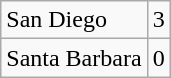<table class="wikitable">
<tr>
<td>San Diego</td>
<td>3</td>
</tr>
<tr>
<td>Santa Barbara</td>
<td>0</td>
</tr>
</table>
